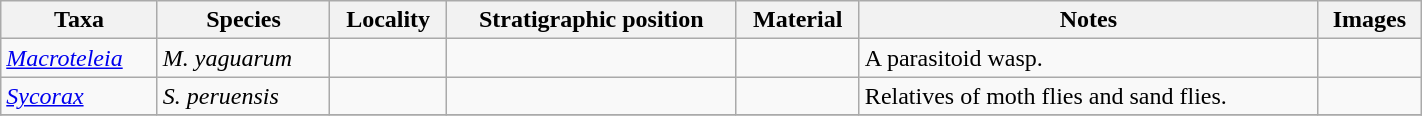<table class="wikitable sortable" align="center" width="75%">
<tr>
<th>Taxa</th>
<th>Species</th>
<th>Locality</th>
<th>Stratigraphic position</th>
<th>Material</th>
<th>Notes</th>
<th>Images</th>
</tr>
<tr>
<td><em><a href='#'>Macroteleia</a></em></td>
<td><em>M. yaguarum</em></td>
<td></td>
<td></td>
<td></td>
<td>A parasitoid wasp.</td>
<td></td>
</tr>
<tr>
<td><em><a href='#'>Sycorax</a></em></td>
<td><em>S. peruensis</em></td>
<td></td>
<td></td>
<td></td>
<td>Relatives of moth flies and sand flies.</td>
<td></td>
</tr>
<tr>
</tr>
</table>
